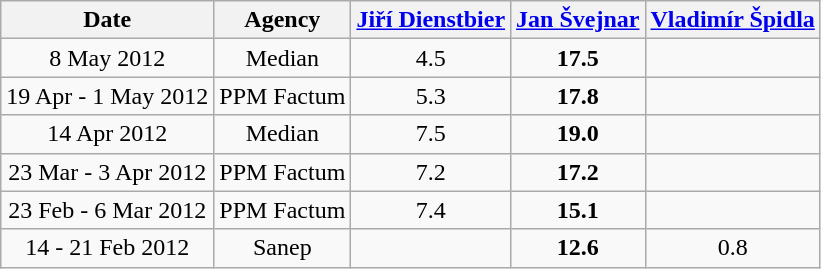<table class="wikitable" style=text-align:center>
<tr>
<th>Date</th>
<th>Agency</th>
<th><a href='#'>Jiří Dienstbier</a></th>
<th><a href='#'>Jan Švejnar</a></th>
<th><a href='#'>Vladimír Špidla</a></th>
</tr>
<tr>
<td>8 May 2012</td>
<td>Median</td>
<td>4.5</td>
<td><strong>17.5</strong></td>
<td></td>
</tr>
<tr>
<td>19 Apr - 1 May 2012</td>
<td>PPM Factum</td>
<td>5.3</td>
<td><strong>17.8</strong></td>
<td></td>
</tr>
<tr>
<td>14 Apr 2012</td>
<td>Median</td>
<td>7.5</td>
<td><strong>19.0</strong></td>
<td></td>
</tr>
<tr>
<td>23 Mar - 3 Apr 2012</td>
<td>PPM Factum</td>
<td>7.2</td>
<td><strong>17.2</strong></td>
<td></td>
</tr>
<tr>
<td>23 Feb - 6 Mar 2012</td>
<td>PPM Factum</td>
<td>7.4</td>
<td><strong>15.1</strong></td>
<td></td>
</tr>
<tr>
<td>14 - 21 Feb 2012</td>
<td>Sanep</td>
<td></td>
<td><strong>12.6</strong></td>
<td>0.8</td>
</tr>
</table>
